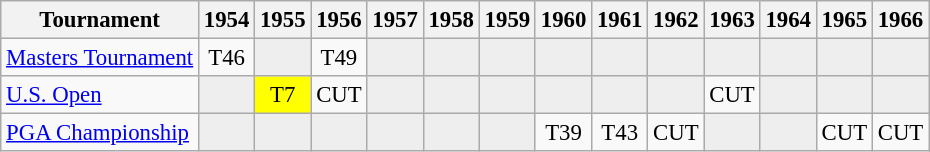<table class="wikitable" style="font-size:95%;text-align:center;">
<tr>
<th>Tournament</th>
<th>1954</th>
<th>1955</th>
<th>1956</th>
<th>1957</th>
<th>1958</th>
<th>1959</th>
<th>1960</th>
<th>1961</th>
<th>1962</th>
<th>1963</th>
<th>1964</th>
<th>1965</th>
<th>1966</th>
</tr>
<tr>
<td align=left><a href='#'>Masters Tournament</a></td>
<td>T46</td>
<td style="background:#eeeeee;"></td>
<td>T49</td>
<td style="background:#eeeeee;"></td>
<td style="background:#eeeeee;"></td>
<td style="background:#eeeeee;"></td>
<td style="background:#eeeeee;"></td>
<td style="background:#eeeeee;"></td>
<td style="background:#eeeeee;"></td>
<td style="background:#eeeeee;"></td>
<td style="background:#eeeeee;"></td>
<td style="background:#eeeeee;"></td>
<td style="background:#eeeeee;"></td>
</tr>
<tr>
<td align=left><a href='#'>U.S. Open</a></td>
<td style="background:#eeeeee;"></td>
<td style="background:yellow;">T7</td>
<td>CUT</td>
<td style="background:#eeeeee;"></td>
<td style="background:#eeeeee;"></td>
<td style="background:#eeeeee;"></td>
<td style="background:#eeeeee;"></td>
<td style="background:#eeeeee;"></td>
<td style="background:#eeeeee;"></td>
<td>CUT</td>
<td style="background:#eeeeee;"></td>
<td style="background:#eeeeee;"></td>
<td style="background:#eeeeee;"></td>
</tr>
<tr>
<td align=left><a href='#'>PGA Championship</a></td>
<td style="background:#eeeeee;"></td>
<td style="background:#eeeeee;"></td>
<td style="background:#eeeeee;"></td>
<td style="background:#eeeeee;"></td>
<td style="background:#eeeeee;"></td>
<td style="background:#eeeeee;"></td>
<td>T39</td>
<td>T43</td>
<td>CUT</td>
<td style="background:#eeeeee;"></td>
<td style="background:#eeeeee;"></td>
<td>CUT</td>
<td>CUT</td>
</tr>
</table>
